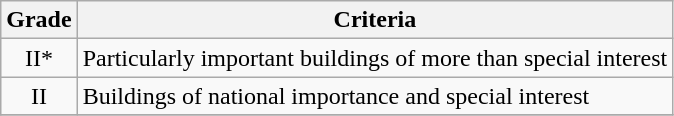<table class="wikitable" border="1">
<tr>
<th>Grade</th>
<th>Criteria</th>
</tr>
<tr>
<td align="center" >II*</td>
<td>Particularly important buildings of more than special interest</td>
</tr>
<tr>
<td align="center" >II</td>
<td>Buildings of national importance and special interest</td>
</tr>
<tr>
</tr>
</table>
